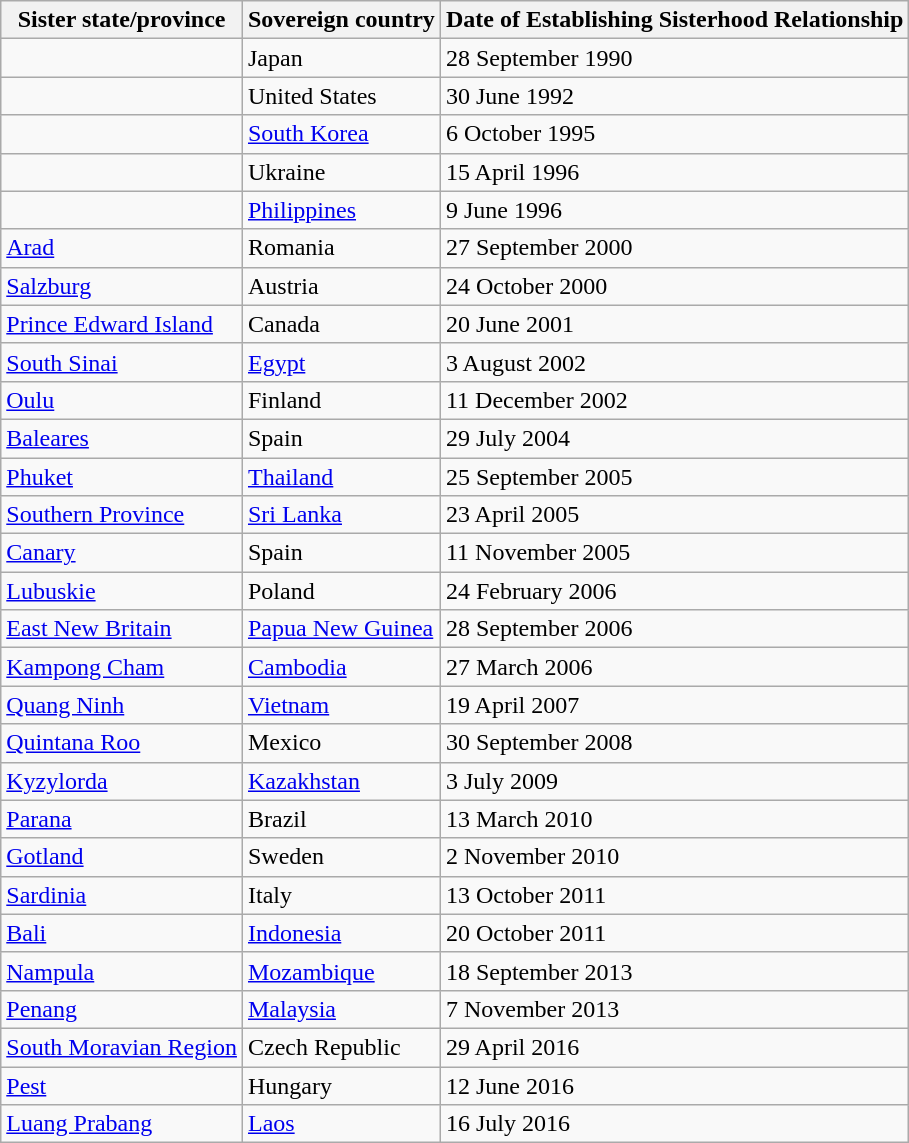<table class="wikitable sortable">
<tr>
<th>Sister state/province</th>
<th>Sovereign country</th>
<th>Date of Establishing Sisterhood Relationship</th>
</tr>
<tr>
<td></td>
<td>Japan</td>
<td>28 September 1990</td>
</tr>
<tr>
<td></td>
<td>United States</td>
<td>30 June 1992</td>
</tr>
<tr>
<td></td>
<td><a href='#'>South Korea</a></td>
<td>6 October 1995</td>
</tr>
<tr>
<td></td>
<td>Ukraine</td>
<td>15 April 1996</td>
</tr>
<tr>
<td></td>
<td><a href='#'>Philippines</a></td>
<td>9 June 1996</td>
</tr>
<tr>
<td><a href='#'>Arad</a></td>
<td>Romania</td>
<td>27 September 2000</td>
</tr>
<tr>
<td><a href='#'>Salzburg</a></td>
<td>Austria</td>
<td>24 October 2000</td>
</tr>
<tr>
<td><a href='#'>Prince Edward Island</a></td>
<td>Canada</td>
<td>20 June 2001</td>
</tr>
<tr>
<td><a href='#'>South Sinai</a></td>
<td><a href='#'>Egypt</a></td>
<td>3 August 2002</td>
</tr>
<tr>
<td><a href='#'>Oulu</a></td>
<td>Finland</td>
<td>11 December 2002</td>
</tr>
<tr>
<td><a href='#'>Baleares</a></td>
<td>Spain</td>
<td>29 July 2004</td>
</tr>
<tr>
<td><a href='#'>Phuket</a></td>
<td><a href='#'>Thailand</a></td>
<td>25 September 2005</td>
</tr>
<tr>
<td><a href='#'>Southern Province</a></td>
<td><a href='#'>Sri Lanka</a></td>
<td>23 April 2005</td>
</tr>
<tr>
<td><a href='#'>Canary</a></td>
<td>Spain</td>
<td>11 November 2005</td>
</tr>
<tr>
<td><a href='#'>Lubuskie</a></td>
<td>Poland</td>
<td>24 February 2006</td>
</tr>
<tr>
<td><a href='#'>East New Britain</a></td>
<td><a href='#'>Papua New Guinea</a></td>
<td>28 September 2006</td>
</tr>
<tr>
<td><a href='#'>Kampong Cham</a></td>
<td><a href='#'>Cambodia</a></td>
<td>27 March 2006</td>
</tr>
<tr>
<td><a href='#'>Quang Ninh</a></td>
<td><a href='#'>Vietnam</a></td>
<td>19 April 2007</td>
</tr>
<tr>
<td><a href='#'>Quintana Roo</a></td>
<td>Mexico</td>
<td>30 September 2008</td>
</tr>
<tr>
<td><a href='#'>Kyzylorda</a></td>
<td><a href='#'>Kazakhstan</a></td>
<td>3 July 2009</td>
</tr>
<tr>
<td><a href='#'>Parana</a></td>
<td>Brazil</td>
<td>13 March 2010</td>
</tr>
<tr>
<td><a href='#'>Gotland</a></td>
<td>Sweden</td>
<td>2 November 2010</td>
</tr>
<tr>
<td><a href='#'>Sardinia</a></td>
<td>Italy</td>
<td>13 October 2011</td>
</tr>
<tr>
<td><a href='#'>Bali</a></td>
<td><a href='#'>Indonesia</a></td>
<td>20 October 2011</td>
</tr>
<tr>
<td><a href='#'>Nampula</a></td>
<td><a href='#'>Mozambique</a></td>
<td>18 September 2013</td>
</tr>
<tr>
<td><a href='#'>Penang</a></td>
<td><a href='#'>Malaysia</a></td>
<td>7 November 2013</td>
</tr>
<tr>
<td><a href='#'>South Moravian Region</a></td>
<td>Czech Republic</td>
<td>29 April 2016</td>
</tr>
<tr>
<td><a href='#'>Pest</a></td>
<td>Hungary</td>
<td>12 June 2016</td>
</tr>
<tr>
<td><a href='#'>Luang Prabang</a></td>
<td><a href='#'>Laos</a></td>
<td>16 July 2016</td>
</tr>
</table>
